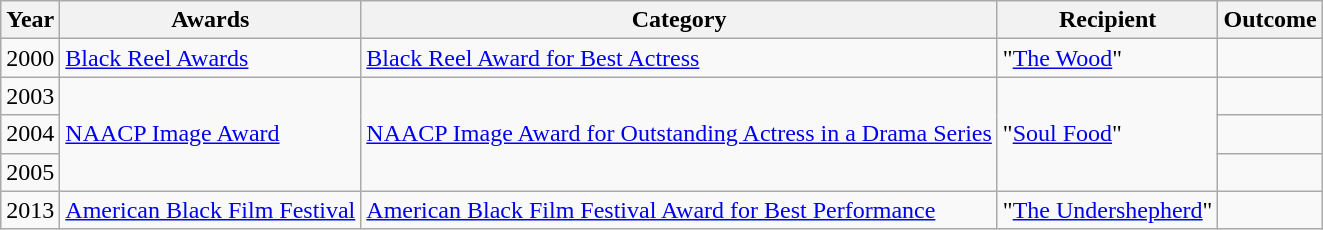<table class="wikitable sortable">
<tr>
<th>Year</th>
<th>Awards</th>
<th>Category</th>
<th>Recipient</th>
<th>Outcome</th>
</tr>
<tr>
<td>2000</td>
<td><a href='#'>Black Reel Awards</a></td>
<td><a href='#'>Black Reel Award for Best Actress</a></td>
<td>"<a href='#'>The Wood</a>"</td>
<td></td>
</tr>
<tr>
<td>2003</td>
<td rowspan=3><a href='#'>NAACP Image Award</a></td>
<td rowspan=3><a href='#'>NAACP Image Award for Outstanding Actress in a Drama Series</a></td>
<td rowspan=3>"<a href='#'>Soul Food</a>"</td>
<td></td>
</tr>
<tr>
<td>2004</td>
<td></td>
</tr>
<tr>
<td>2005</td>
<td></td>
</tr>
<tr>
<td>2013</td>
<td><a href='#'>American Black Film Festival</a></td>
<td><a href='#'>American Black Film Festival Award for Best Performance</a></td>
<td>"<a href='#'>The Undershepherd</a>"</td>
<td></td>
</tr>
</table>
